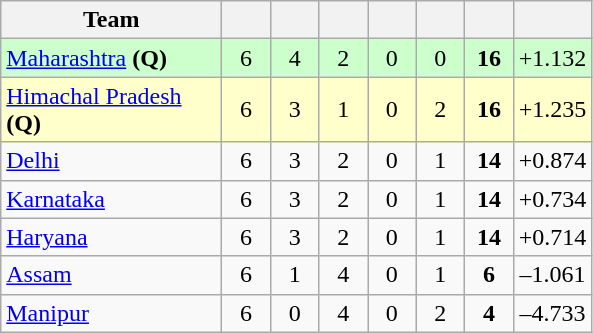<table class="wikitable" style="text-align:center">
<tr>
<th style="width:140px;">Team</th>
<th style="width:25px;"></th>
<th style="width:25px;"></th>
<th style="width:25px;"></th>
<th style="width:25px;"></th>
<th style="width:25px;"></th>
<th style="width:25px;"></th>
<th style="width:40px;"></th>
</tr>
<tr style="background:#cfc;">
<td style="text-align:left"><a href='#'>Maharashtra</a> <strong>(Q)</strong></td>
<td>6</td>
<td>4</td>
<td>2</td>
<td>0</td>
<td>0</td>
<td><strong>16</strong></td>
<td>+1.132</td>
</tr>
<tr style="background:#ffc;">
<td style="text-align:left"><a href='#'>Himachal Pradesh</a> <strong>(Q)</strong></td>
<td>6</td>
<td>3</td>
<td>1</td>
<td>0</td>
<td>2</td>
<td><strong>16</strong></td>
<td>+1.235</td>
</tr>
<tr>
<td style="text-align:left"><a href='#'>Delhi</a></td>
<td>6</td>
<td>3</td>
<td>2</td>
<td>0</td>
<td>1</td>
<td><strong>14</strong></td>
<td>+0.874</td>
</tr>
<tr>
<td style="text-align:left"><a href='#'>Karnataka</a></td>
<td>6</td>
<td>3</td>
<td>2</td>
<td>0</td>
<td>1</td>
<td><strong>14</strong></td>
<td>+0.734</td>
</tr>
<tr>
<td style="text-align:left"><a href='#'>Haryana</a></td>
<td>6</td>
<td>3</td>
<td>2</td>
<td>0</td>
<td>1</td>
<td><strong>14</strong></td>
<td>+0.714</td>
</tr>
<tr>
<td style="text-align:left"><a href='#'>Assam</a></td>
<td>6</td>
<td>1</td>
<td>4</td>
<td>0</td>
<td>1</td>
<td><strong>6</strong></td>
<td>–1.061</td>
</tr>
<tr>
<td style="text-align:left"><a href='#'>Manipur</a></td>
<td>6</td>
<td>0</td>
<td>4</td>
<td>0</td>
<td>2</td>
<td><strong>4</strong></td>
<td>–4.733</td>
</tr>
</table>
